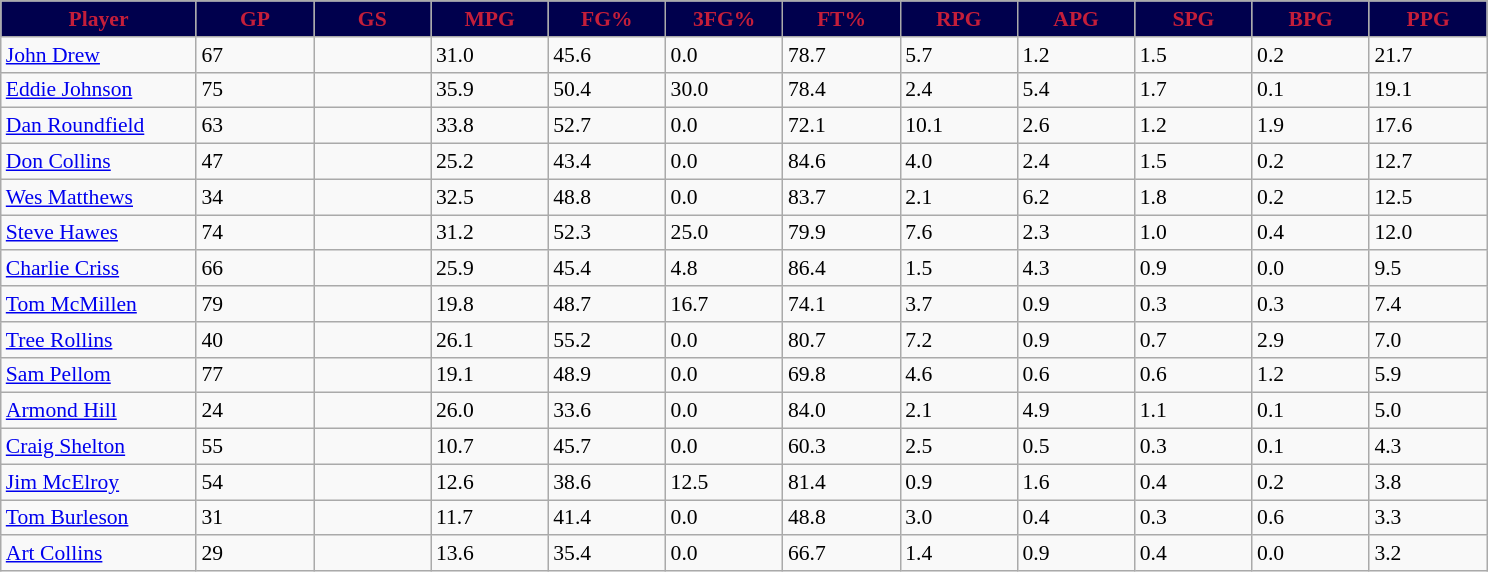<table class="wikitable sortable" style="font-size: 90%">
<tr>
<th style="background:#00004d;color:#C41E3A;" width="10%">Player</th>
<th style="background:#00004d;color:#C41E3A;" width="6%">GP</th>
<th style="background:#00004d;color:#C41E3A;" width="6%">GS</th>
<th style="background:#00004d;color:#C41E3A;" width="6%">MPG</th>
<th style="background:#00004d;color:#C41E3A;" width="6%">FG%</th>
<th style="background:#00004d;color:#C41E3A;" width="6%">3FG%</th>
<th style="background:#00004d;color:#C41E3A;" width="6%">FT%</th>
<th style="background:#00004d;color:#C41E3A;" width="6%">RPG</th>
<th style="background:#00004d;color:#C41E3A;" width="6%">APG</th>
<th style="background:#00004d;color:#C41E3A;" width="6%">SPG</th>
<th style="background:#00004d;color:#C41E3A;" width="6%">BPG</th>
<th style="background:#00004d;color:#C41E3A;" width="6%">PPG</th>
</tr>
<tr>
<td><a href='#'>John Drew</a></td>
<td>67</td>
<td></td>
<td>31.0</td>
<td>45.6</td>
<td>0.0</td>
<td>78.7</td>
<td>5.7</td>
<td>1.2</td>
<td>1.5</td>
<td>0.2</td>
<td>21.7</td>
</tr>
<tr>
<td><a href='#'>Eddie Johnson</a></td>
<td>75</td>
<td></td>
<td>35.9</td>
<td>50.4</td>
<td>30.0</td>
<td>78.4</td>
<td>2.4</td>
<td>5.4</td>
<td>1.7</td>
<td>0.1</td>
<td>19.1</td>
</tr>
<tr>
<td><a href='#'>Dan Roundfield</a></td>
<td>63</td>
<td></td>
<td>33.8</td>
<td>52.7</td>
<td>0.0</td>
<td>72.1</td>
<td>10.1</td>
<td>2.6</td>
<td>1.2</td>
<td>1.9</td>
<td>17.6</td>
</tr>
<tr>
<td><a href='#'>Don Collins</a></td>
<td>47</td>
<td></td>
<td>25.2</td>
<td>43.4</td>
<td>0.0</td>
<td>84.6</td>
<td>4.0</td>
<td>2.4</td>
<td>1.5</td>
<td>0.2</td>
<td>12.7</td>
</tr>
<tr>
<td><a href='#'>Wes Matthews</a></td>
<td>34</td>
<td></td>
<td>32.5</td>
<td>48.8</td>
<td>0.0</td>
<td>83.7</td>
<td>2.1</td>
<td>6.2</td>
<td>1.8</td>
<td>0.2</td>
<td>12.5</td>
</tr>
<tr>
<td><a href='#'>Steve Hawes</a></td>
<td>74</td>
<td></td>
<td>31.2</td>
<td>52.3</td>
<td>25.0</td>
<td>79.9</td>
<td>7.6</td>
<td>2.3</td>
<td>1.0</td>
<td>0.4</td>
<td>12.0</td>
</tr>
<tr>
<td><a href='#'>Charlie Criss</a></td>
<td>66</td>
<td></td>
<td>25.9</td>
<td>45.4</td>
<td>4.8</td>
<td>86.4</td>
<td>1.5</td>
<td>4.3</td>
<td>0.9</td>
<td>0.0</td>
<td>9.5</td>
</tr>
<tr>
<td><a href='#'>Tom McMillen</a></td>
<td>79</td>
<td></td>
<td>19.8</td>
<td>48.7</td>
<td>16.7</td>
<td>74.1</td>
<td>3.7</td>
<td>0.9</td>
<td>0.3</td>
<td>0.3</td>
<td>7.4</td>
</tr>
<tr>
<td><a href='#'>Tree Rollins</a></td>
<td>40</td>
<td></td>
<td>26.1</td>
<td>55.2</td>
<td>0.0</td>
<td>80.7</td>
<td>7.2</td>
<td>0.9</td>
<td>0.7</td>
<td>2.9</td>
<td>7.0</td>
</tr>
<tr>
<td><a href='#'>Sam Pellom</a></td>
<td>77</td>
<td></td>
<td>19.1</td>
<td>48.9</td>
<td>0.0</td>
<td>69.8</td>
<td>4.6</td>
<td>0.6</td>
<td>0.6</td>
<td>1.2</td>
<td>5.9</td>
</tr>
<tr>
<td><a href='#'>Armond Hill</a></td>
<td>24</td>
<td></td>
<td>26.0</td>
<td>33.6</td>
<td>0.0</td>
<td>84.0</td>
<td>2.1</td>
<td>4.9</td>
<td>1.1</td>
<td>0.1</td>
<td>5.0</td>
</tr>
<tr>
<td><a href='#'>Craig Shelton</a></td>
<td>55</td>
<td></td>
<td>10.7</td>
<td>45.7</td>
<td>0.0</td>
<td>60.3</td>
<td>2.5</td>
<td>0.5</td>
<td>0.3</td>
<td>0.1</td>
<td>4.3</td>
</tr>
<tr>
<td><a href='#'>Jim McElroy</a></td>
<td>54</td>
<td></td>
<td>12.6</td>
<td>38.6</td>
<td>12.5</td>
<td>81.4</td>
<td>0.9</td>
<td>1.6</td>
<td>0.4</td>
<td>0.2</td>
<td>3.8</td>
</tr>
<tr>
<td><a href='#'>Tom Burleson</a></td>
<td>31</td>
<td></td>
<td>11.7</td>
<td>41.4</td>
<td>0.0</td>
<td>48.8</td>
<td>3.0</td>
<td>0.4</td>
<td>0.3</td>
<td>0.6</td>
<td>3.3</td>
</tr>
<tr>
<td><a href='#'>Art Collins</a></td>
<td>29</td>
<td></td>
<td>13.6</td>
<td>35.4</td>
<td>0.0</td>
<td>66.7</td>
<td>1.4</td>
<td>0.9</td>
<td>0.4</td>
<td>0.0</td>
<td>3.2</td>
</tr>
</table>
